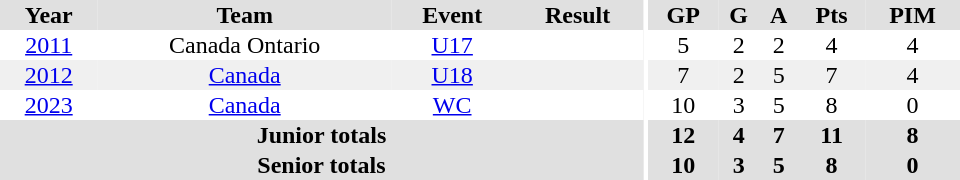<table border="0" cellpadding="1" cellspacing="0" ID="Table3" style="text-align:center; width:40em">
<tr ALIGN="center" bgcolor="#e0e0e0">
<th>Year</th>
<th>Team</th>
<th>Event</th>
<th>Result</th>
<th rowspan="102" bgcolor="#ffffff"></th>
<th>GP</th>
<th>G</th>
<th>A</th>
<th>Pts</th>
<th>PIM</th>
</tr>
<tr>
<td><a href='#'>2011</a></td>
<td>Canada Ontario</td>
<td><a href='#'>U17</a></td>
<td></td>
<td>5</td>
<td>2</td>
<td>2</td>
<td>4</td>
<td>4</td>
</tr>
<tr bgcolor="#f0f0f0">
<td><a href='#'>2012</a></td>
<td><a href='#'>Canada</a></td>
<td><a href='#'>U18</a></td>
<td></td>
<td>7</td>
<td>2</td>
<td>5</td>
<td>7</td>
<td>4</td>
</tr>
<tr>
<td><a href='#'>2023</a></td>
<td><a href='#'>Canada</a></td>
<td><a href='#'>WC</a></td>
<td></td>
<td>10</td>
<td>3</td>
<td>5</td>
<td>8</td>
<td>0</td>
</tr>
<tr bgcolor="#e0e0e0">
<th colspan="4">Junior totals</th>
<th>12</th>
<th>4</th>
<th>7</th>
<th>11</th>
<th>8</th>
</tr>
<tr bgcolor="#e0e0e0">
<th colspan="4">Senior totals</th>
<th>10</th>
<th>3</th>
<th>5</th>
<th>8</th>
<th>0</th>
</tr>
</table>
